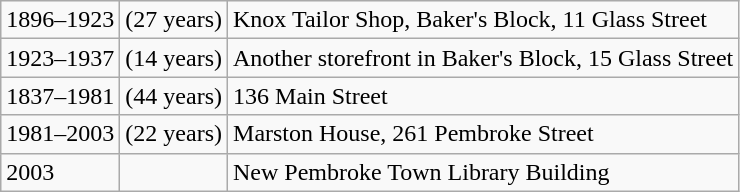<table class="wikitable">
<tr>
<td>1896–1923</td>
<td>(27 years)</td>
<td>Knox Tailor Shop, Baker's Block, 11 Glass Street</td>
</tr>
<tr>
<td>1923–1937</td>
<td>(14 years)</td>
<td>Another storefront in Baker's Block, 15 Glass Street</td>
</tr>
<tr>
<td>1837–1981</td>
<td>(44 years)</td>
<td>136 Main Street</td>
</tr>
<tr>
<td>1981–2003</td>
<td>(22 years)</td>
<td>Marston House, 261 Pembroke Street</td>
</tr>
<tr>
<td>2003</td>
<td></td>
<td>New Pembroke Town Library Building</td>
</tr>
</table>
